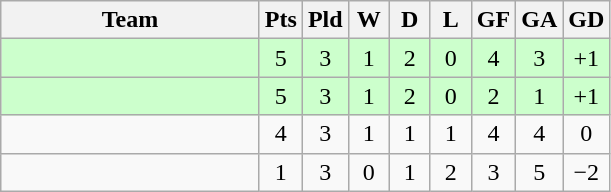<table class="wikitable" style="text-align: center;">
<tr>
<th width="165">Team</th>
<th width="20">Pts</th>
<th width="20">Pld</th>
<th width="20">W</th>
<th width="20">D</th>
<th width="20">L</th>
<th width="20">GF</th>
<th width="20">GA</th>
<th width="20">GD</th>
</tr>
<tr style="background: #ccffcc;">
<td style="text-align:left;"></td>
<td>5</td>
<td>3</td>
<td>1</td>
<td>2</td>
<td>0</td>
<td>4</td>
<td>3</td>
<td>+1</td>
</tr>
<tr style="background: #ccffcc;">
<td style="text-align:left;"></td>
<td>5</td>
<td>3</td>
<td>1</td>
<td>2</td>
<td>0</td>
<td>2</td>
<td>1</td>
<td>+1</td>
</tr>
<tr bgcolor=>
<td style="text-align:left;"></td>
<td>4</td>
<td>3</td>
<td>1</td>
<td>1</td>
<td>1</td>
<td>4</td>
<td>4</td>
<td>0</td>
</tr>
<tr bgcolor=>
<td style="text-align:left;"></td>
<td>1</td>
<td>3</td>
<td>0</td>
<td>1</td>
<td>2</td>
<td>3</td>
<td>5</td>
<td>−2</td>
</tr>
</table>
